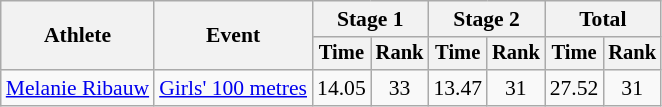<table class=wikitable style="font-size:90%">
<tr>
<th rowspan="2">Athlete</th>
<th rowspan="2">Event</th>
<th colspan="2">Stage 1</th>
<th colspan="2">Stage 2</th>
<th colspan="2">Total</th>
</tr>
<tr style="font-size:95%">
<th>Time</th>
<th>Rank</th>
<th>Time</th>
<th>Rank</th>
<th>Time</th>
<th>Rank</th>
</tr>
<tr align=center>
<td align=left><a href='#'>Melanie Ribauw</a></td>
<td align=left><a href='#'>Girls' 100 metres</a></td>
<td>14.05</td>
<td>33</td>
<td>13.47</td>
<td>31</td>
<td>27.52</td>
<td>31</td>
</tr>
</table>
